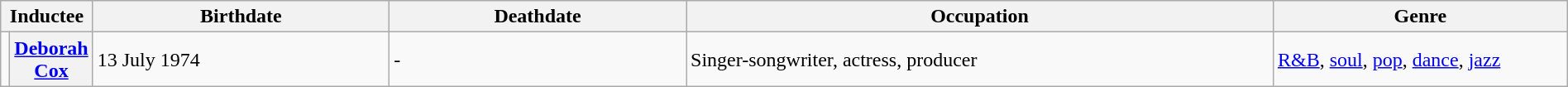<table class="wikitable" width="100%">
<tr>
<th colspan=2>Inductee</th>
<th width="20%">Birthdate</th>
<th width="20%">Deathdate</th>
<th width="40%">Occupation</th>
<th width="40%">Genre</th>
</tr>
<tr>
<td></td>
<th><a href='#'>Deborah Cox</a></th>
<td>13 July 1974</td>
<td>-</td>
<td>Singer-songwriter, actress, producer</td>
<td><a href='#'>R&B</a>, <a href='#'>soul</a>, <a href='#'>pop</a>, <a href='#'>dance</a>, <a href='#'>jazz</a></td>
</tr>
</table>
